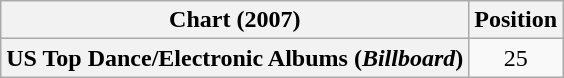<table class="wikitable plainrowheaders" style="text-align:center">
<tr>
<th scope="col">Chart (2007)</th>
<th scope="col">Position</th>
</tr>
<tr>
<th scope="row">US Top Dance/Electronic Albums (<em>Billboard</em>)</th>
<td>25</td>
</tr>
</table>
